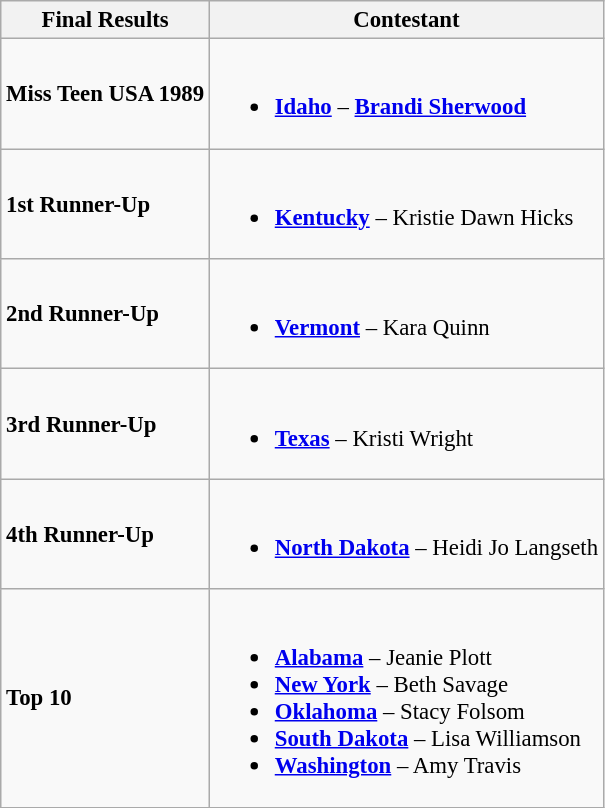<table class="wikitable sortable" style="font-size:95%;">
<tr>
<th>Final Results</th>
<th>Contestant</th>
</tr>
<tr>
<td><strong>Miss Teen USA 1989</strong></td>
<td><br><ul><li><strong><a href='#'>Idaho</a></strong> – <strong><a href='#'>Brandi Sherwood</a></strong></li></ul></td>
</tr>
<tr>
<td><strong>1st Runner-Up</strong></td>
<td><br><ul><li><strong><a href='#'>Kentucky</a></strong> – Kristie Dawn Hicks</li></ul></td>
</tr>
<tr>
<td><strong>2nd Runner-Up</strong></td>
<td><br><ul><li><strong><a href='#'>Vermont</a></strong> – Kara Quinn</li></ul></td>
</tr>
<tr>
<td><strong>3rd Runner-Up</strong></td>
<td><br><ul><li><strong><a href='#'>Texas</a></strong> –  Kristi Wright</li></ul></td>
</tr>
<tr>
<td><strong>4th Runner-Up</strong></td>
<td><br><ul><li><strong><a href='#'>North Dakota</a></strong> – Heidi Jo Langseth</li></ul></td>
</tr>
<tr>
<td><strong>Top 10</strong></td>
<td><br><ul><li><strong><a href='#'>Alabama</a></strong> – Jeanie Plott</li><li><strong><a href='#'>New York</a></strong> – Beth Savage</li><li><strong><a href='#'>Oklahoma</a></strong> – Stacy Folsom</li><li><strong><a href='#'>South Dakota</a></strong> – Lisa Williamson</li><li><strong><a href='#'>Washington</a></strong> – Amy Travis</li></ul></td>
</tr>
</table>
